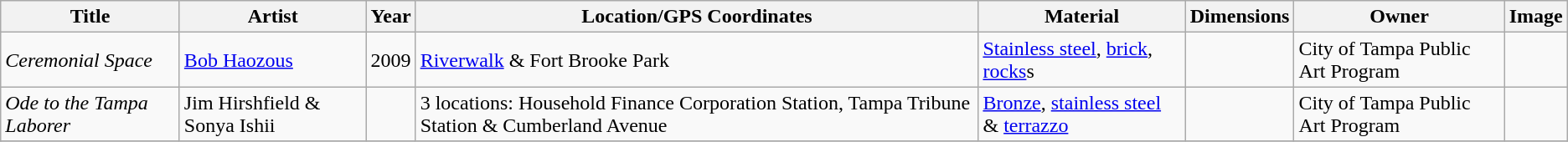<table class="wikitable sortable">
<tr>
<th>Title</th>
<th>Artist</th>
<th>Year</th>
<th>Location/GPS Coordinates</th>
<th>Material</th>
<th>Dimensions</th>
<th>Owner</th>
<th>Image</th>
</tr>
<tr>
<td><em>Ceremonial Space</em></td>
<td><a href='#'>Bob Haozous</a></td>
<td>2009</td>
<td><a href='#'>Riverwalk</a> & Fort Brooke Park</td>
<td><a href='#'>Stainless steel</a>, <a href='#'>brick</a>, <a href='#'>rocks</a>s</td>
<td></td>
<td>City of Tampa Public Art Program</td>
<td></td>
</tr>
<tr>
<td><em>Ode to the Tampa Laborer</em></td>
<td>Jim Hirshfield & Sonya Ishii</td>
<td></td>
<td>3 locations: Household Finance Corporation Station, Tampa Tribune Station & Cumberland Avenue</td>
<td><a href='#'>Bronze</a>, <a href='#'>stainless steel</a> & <a href='#'>terrazzo</a></td>
<td></td>
<td>City of Tampa Public Art Program</td>
<td></td>
</tr>
<tr>
</tr>
</table>
